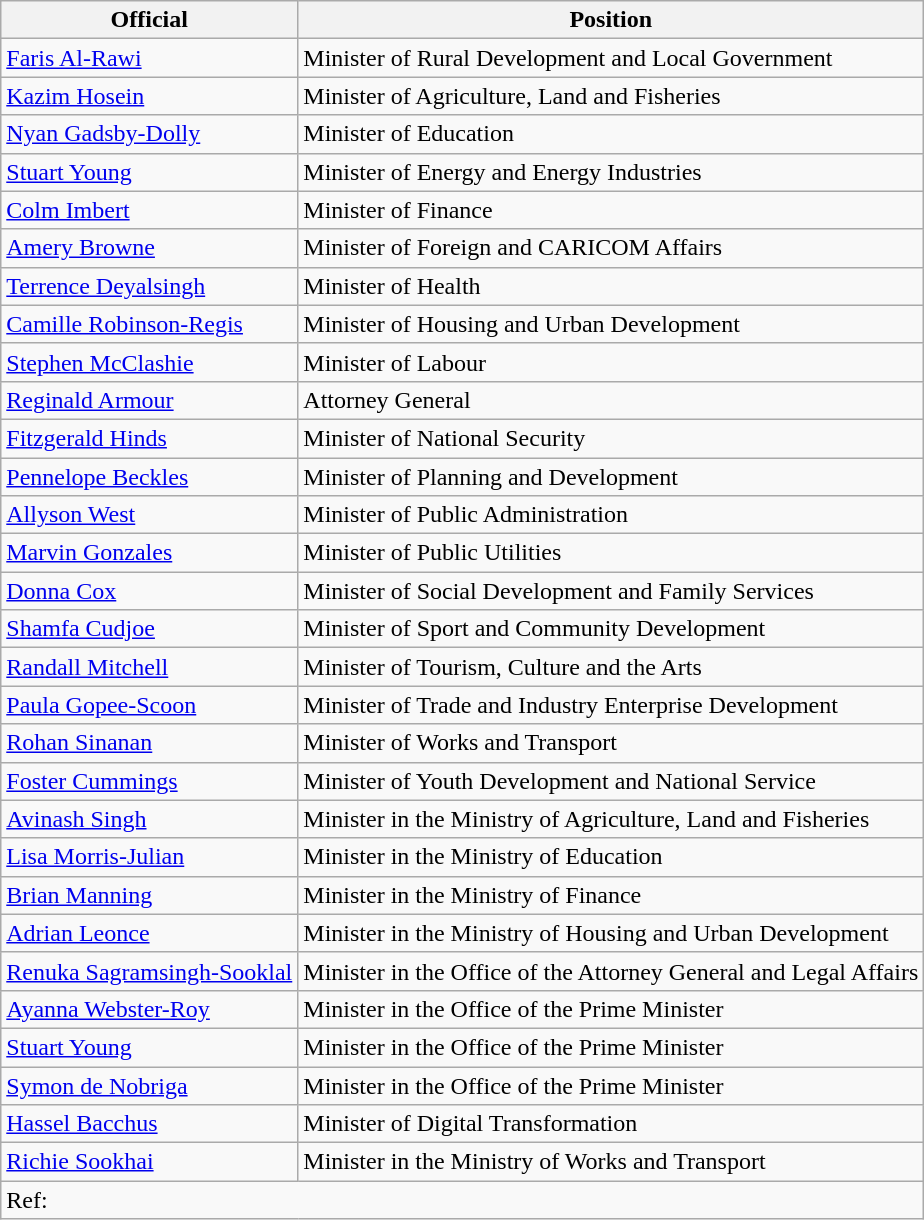<table class="wikitable">
<tr>
<th>Official</th>
<th>Position</th>
</tr>
<tr>
<td><a href='#'>Faris Al-Rawi</a></td>
<td>Minister of Rural Development and Local Government</td>
</tr>
<tr>
<td><a href='#'>Kazim Hosein</a></td>
<td>Minister of Agriculture, Land and Fisheries</td>
</tr>
<tr>
<td><a href='#'>Nyan Gadsby-Dolly</a></td>
<td>Minister of Education</td>
</tr>
<tr>
<td><a href='#'>Stuart Young</a></td>
<td>Minister of Energy and Energy Industries</td>
</tr>
<tr>
<td><a href='#'>Colm Imbert</a></td>
<td>Minister of Finance</td>
</tr>
<tr>
<td><a href='#'>Amery Browne</a></td>
<td>Minister of Foreign and CARICOM Affairs</td>
</tr>
<tr>
<td><a href='#'>Terrence Deyalsingh</a></td>
<td>Minister of Health</td>
</tr>
<tr>
<td><a href='#'>Camille Robinson-Regis</a></td>
<td>Minister of Housing and Urban Development</td>
</tr>
<tr>
<td><a href='#'>Stephen McClashie</a></td>
<td>Minister of Labour</td>
</tr>
<tr>
<td><a href='#'>Reginald Armour</a></td>
<td>Attorney General</td>
</tr>
<tr>
<td><a href='#'>Fitzgerald Hinds</a></td>
<td>Minister of National Security</td>
</tr>
<tr>
<td><a href='#'>Pennelope Beckles</a></td>
<td>Minister of Planning and Development</td>
</tr>
<tr>
<td><a href='#'>Allyson West</a></td>
<td>Minister of Public Administration</td>
</tr>
<tr>
<td><a href='#'>Marvin Gonzales</a></td>
<td>Minister of Public Utilities</td>
</tr>
<tr>
<td><a href='#'>Donna Cox</a></td>
<td>Minister of Social Development and Family Services</td>
</tr>
<tr>
<td><a href='#'>Shamfa Cudjoe</a></td>
<td>Minister of Sport and Community Development</td>
</tr>
<tr>
<td><a href='#'>Randall Mitchell</a></td>
<td>Minister of Tourism, Culture and the Arts</td>
</tr>
<tr>
<td><a href='#'>Paula Gopee-Scoon</a></td>
<td>Minister of Trade and Industry Enterprise Development</td>
</tr>
<tr>
<td><a href='#'>Rohan Sinanan</a></td>
<td>Minister of Works and Transport</td>
</tr>
<tr>
<td><a href='#'>Foster Cummings</a></td>
<td>Minister of Youth Development and National Service</td>
</tr>
<tr>
<td><a href='#'>Avinash Singh</a></td>
<td>Minister in the Ministry of Agriculture, Land and Fisheries</td>
</tr>
<tr>
<td><a href='#'>Lisa Morris-Julian</a></td>
<td>Minister in the Ministry of Education</td>
</tr>
<tr>
<td><a href='#'>Brian Manning</a></td>
<td>Minister in the Ministry of Finance</td>
</tr>
<tr>
<td><a href='#'>Adrian Leonce</a></td>
<td>Minister in the Ministry of Housing and Urban Development</td>
</tr>
<tr>
<td><a href='#'>Renuka Sagramsingh-Sooklal</a></td>
<td>Minister in the Office of the Attorney General and Legal Affairs</td>
</tr>
<tr>
<td><a href='#'>Ayanna Webster-Roy</a></td>
<td>Minister in the Office of the Prime Minister</td>
</tr>
<tr>
<td><a href='#'>Stuart Young</a></td>
<td>Minister in the Office of the Prime Minister</td>
</tr>
<tr>
<td><a href='#'>Symon de Nobriga</a></td>
<td>Minister in the Office of the Prime Minister</td>
</tr>
<tr>
<td><a href='#'>Hassel Bacchus</a></td>
<td>Minister of Digital Transformation</td>
</tr>
<tr>
<td><a href='#'>Richie Sookhai</a></td>
<td>Minister in the Ministry of Works and Transport</td>
</tr>
<tr>
<td colspan="2">Ref:</td>
</tr>
</table>
